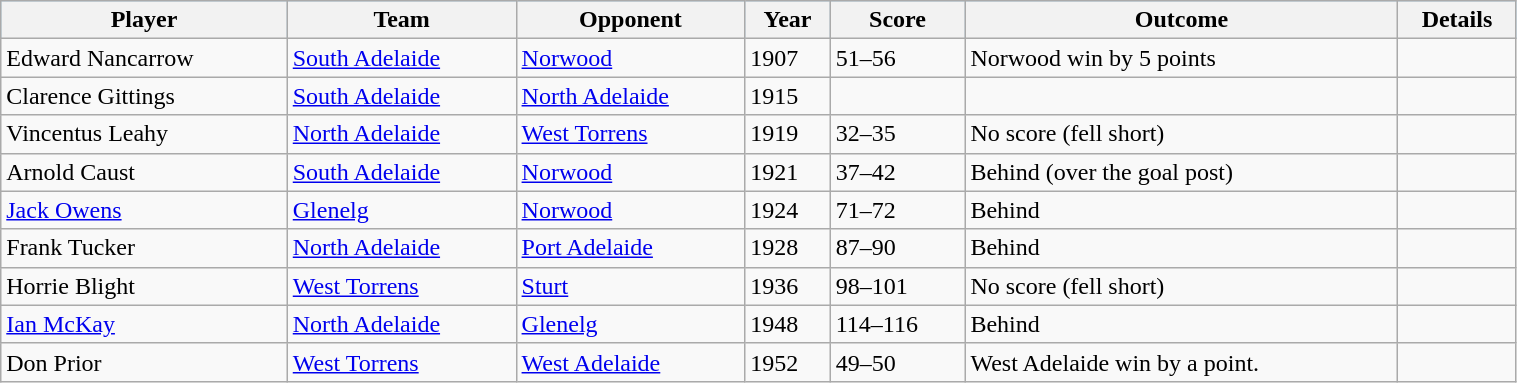<table class="wikitable sortable" style="width:80%;">
<tr style="background:#87cefa;">
<th>Player</th>
<th>Team</th>
<th>Opponent</th>
<th>Year</th>
<th>Score</th>
<th>Outcome</th>
<th>Details</th>
</tr>
<tr>
<td>Edward Nancarrow</td>
<td><a href='#'>South Adelaide</a></td>
<td><a href='#'>Norwood</a></td>
<td>1907</td>
<td>51–56</td>
<td>Norwood win by 5 points</td>
<td></td>
</tr>
<tr>
<td>Clarence Gittings</td>
<td><a href='#'>South Adelaide</a></td>
<td><a href='#'>North Adelaide</a></td>
<td>1915</td>
<td></td>
<td></td>
<td></td>
</tr>
<tr>
<td>Vincentus Leahy</td>
<td><a href='#'>North Adelaide</a></td>
<td><a href='#'>West Torrens</a></td>
<td>1919</td>
<td>32–35</td>
<td>No score (fell short)</td>
<td></td>
</tr>
<tr>
<td>Arnold Caust</td>
<td><a href='#'>South Adelaide</a></td>
<td><a href='#'>Norwood</a></td>
<td>1921</td>
<td>37–42</td>
<td>Behind (over the goal post)</td>
<td></td>
</tr>
<tr>
<td><a href='#'>Jack Owens</a></td>
<td><a href='#'>Glenelg</a></td>
<td><a href='#'>Norwood</a></td>
<td>1924</td>
<td>71–72</td>
<td>Behind</td>
<td></td>
</tr>
<tr>
<td>Frank Tucker</td>
<td><a href='#'>North Adelaide</a></td>
<td><a href='#'>Port Adelaide</a></td>
<td>1928</td>
<td>87–90</td>
<td>Behind</td>
<td></td>
</tr>
<tr>
<td>Horrie Blight</td>
<td><a href='#'>West Torrens</a></td>
<td><a href='#'>Sturt</a></td>
<td>1936</td>
<td>98–101</td>
<td>No score (fell short)</td>
<td></td>
</tr>
<tr>
<td><a href='#'>Ian McKay</a></td>
<td><a href='#'>North Adelaide</a></td>
<td><a href='#'>Glenelg</a></td>
<td>1948</td>
<td>114–116</td>
<td>Behind</td>
<td></td>
</tr>
<tr>
<td>Don Prior</td>
<td><a href='#'>West Torrens</a></td>
<td><a href='#'>West Adelaide</a></td>
<td>1952</td>
<td>49–50</td>
<td>West Adelaide win by a point.</td>
<td></td>
</tr>
</table>
